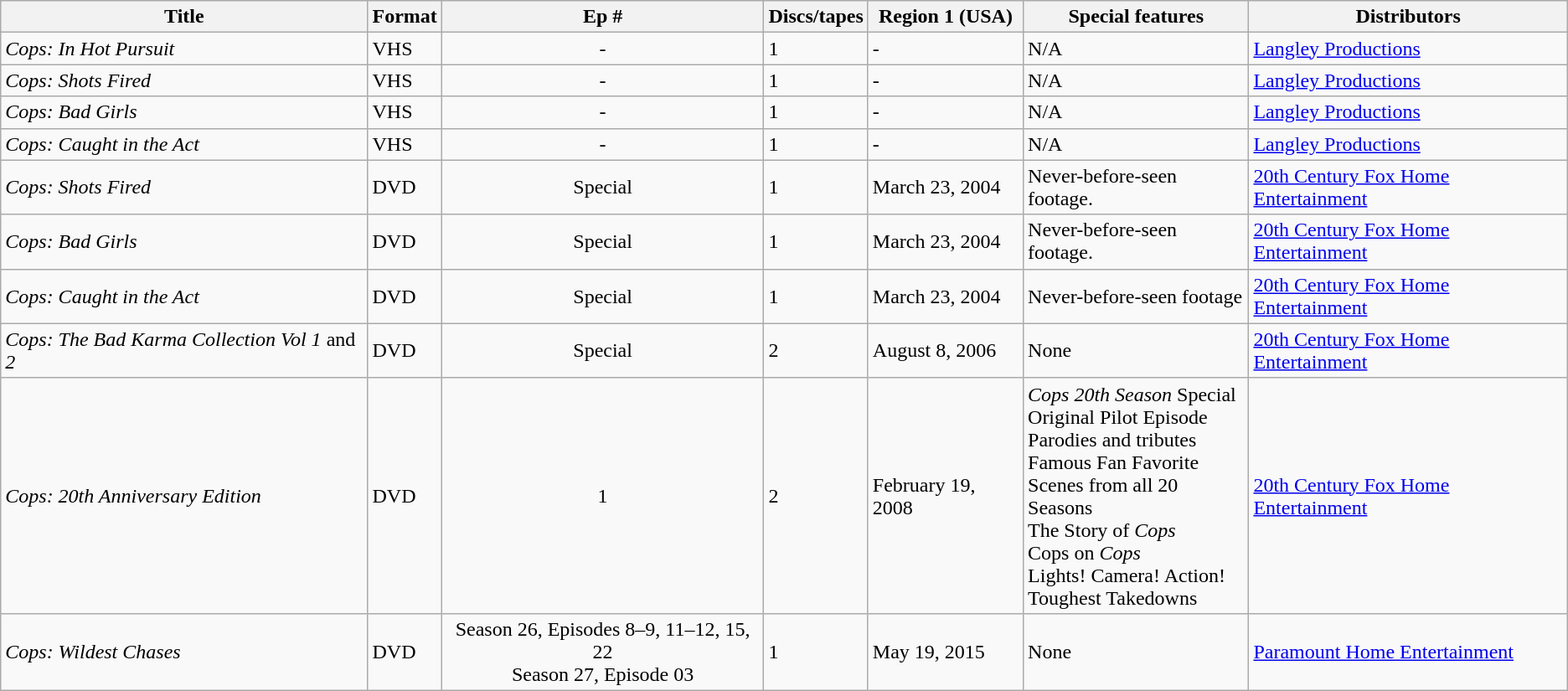<table class="wikitable">
<tr>
<th>Title</th>
<th>Format</th>
<th>Ep #</th>
<th>Discs/tapes</th>
<th>Region 1 (USA)</th>
<th>Special features</th>
<th>Distributors</th>
</tr>
<tr>
<td><em>Cops: In Hot Pursuit</em></td>
<td>VHS</td>
<td style="text-align:center;">-</td>
<td>1</td>
<td>-</td>
<td>N/A</td>
<td><a href='#'>Langley Productions</a></td>
</tr>
<tr>
<td><em>Cops: Shots Fired</em></td>
<td>VHS</td>
<td style="text-align:center;">-</td>
<td>1</td>
<td>-</td>
<td>N/A</td>
<td><a href='#'>Langley Productions</a></td>
</tr>
<tr>
<td><em>Cops: Bad Girls</em></td>
<td>VHS</td>
<td style="text-align:center;">-</td>
<td>1</td>
<td>-</td>
<td>N/A</td>
<td><a href='#'>Langley Productions</a></td>
</tr>
<tr>
<td><em>Cops: Caught in the Act</em></td>
<td>VHS</td>
<td style="text-align:center;">-</td>
<td>1</td>
<td>-</td>
<td>N/A</td>
<td><a href='#'>Langley Productions</a></td>
</tr>
<tr>
<td><em>Cops: Shots Fired</em></td>
<td>DVD</td>
<td style="text-align:center;">Special</td>
<td>1</td>
<td>March 23, 2004</td>
<td>Never-before-seen footage.</td>
<td><a href='#'>20th Century Fox Home Entertainment</a></td>
</tr>
<tr>
<td><em>Cops: Bad Girls</em></td>
<td>DVD</td>
<td style="text-align:center;">Special</td>
<td>1</td>
<td>March 23, 2004</td>
<td>Never-before-seen footage.</td>
<td><a href='#'>20th Century Fox Home Entertainment</a></td>
</tr>
<tr>
<td><em>Cops: Caught in the Act</em></td>
<td>DVD</td>
<td style="text-align:center;">Special</td>
<td>1</td>
<td>March 23, 2004</td>
<td>Never-before-seen footage</td>
<td><a href='#'>20th Century Fox Home Entertainment</a></td>
</tr>
<tr>
<td><em>Cops: The Bad Karma Collection Vol 1</em> and <em>2</em></td>
<td>DVD</td>
<td style="text-align:center;">Special</td>
<td>2</td>
<td>August 8, 2006</td>
<td>None</td>
<td><a href='#'>20th Century Fox Home Entertainment</a></td>
</tr>
<tr>
<td><em>Cops: 20th Anniversary Edition</em></td>
<td>DVD</td>
<td style="text-align:center;">1</td>
<td>2</td>
<td>February 19, 2008</td>
<td><em>Cops 20th Season</em> Special<br>Original Pilot Episode<br>Parodies and tributes<br>Famous Fan Favorite<br>Scenes from all 20 Seasons<br>The Story of <em>Cops</em><br>Cops on <em>Cops</em><br>Lights! Camera! Action!<br>Toughest Takedowns</td>
<td><a href='#'>20th Century Fox Home Entertainment</a></td>
</tr>
<tr>
<td><em>Cops: Wildest Chases</em></td>
<td>DVD</td>
<td style="text-align:center;">Season 26, Episodes 8–9, 11–12, 15, 22<br>Season 27, Episode 03</td>
<td>1</td>
<td>May 19, 2015</td>
<td>None</td>
<td><a href='#'>Paramount Home Entertainment</a></td>
</tr>
</table>
